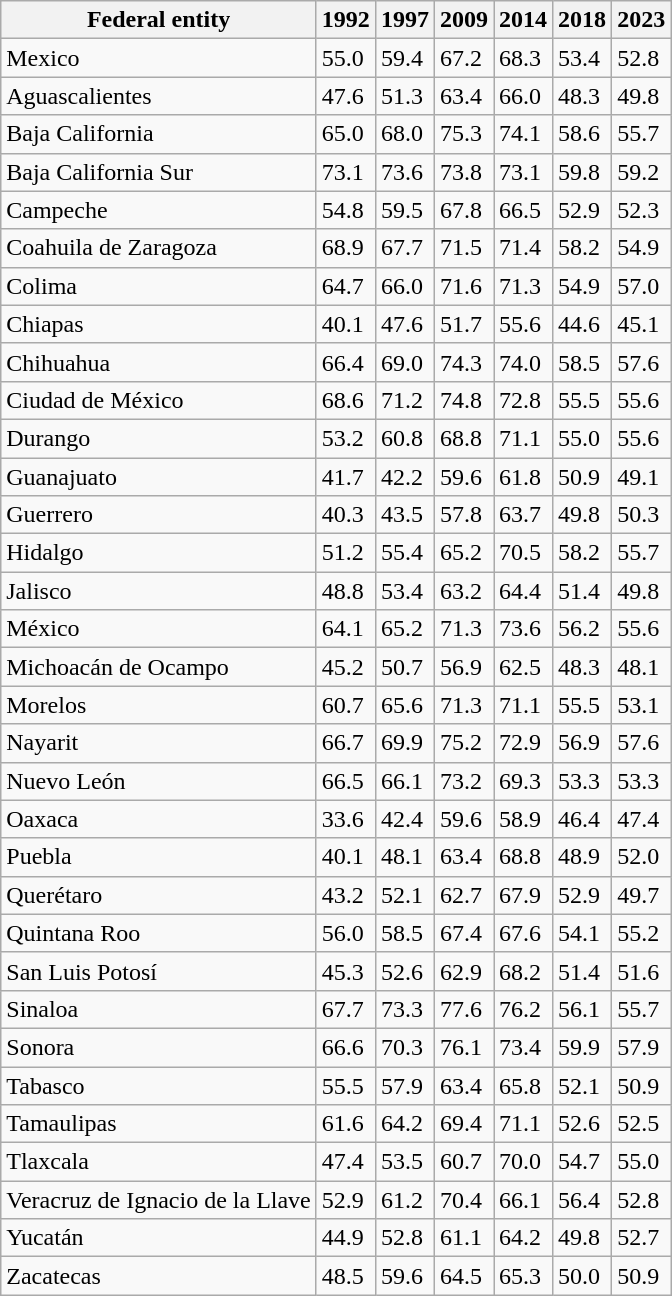<table class="wikitable sortable">
<tr>
<th rowspan="1">Federal entity</th>
<th colspan="1">1992</th>
<th colspan="1">1997</th>
<th colspan="1">2009</th>
<th colspan="1">2014</th>
<th colspan="1">2018</th>
<th colspan="1">2023</th>
</tr>
<tr>
<td rowspan="1">Mexico</td>
<td>55.0</td>
<td>59.4</td>
<td>67.2</td>
<td>68.3</td>
<td>53.4</td>
<td>52.8</td>
</tr>
<tr>
<td rowspan="1">Aguascalientes</td>
<td>47.6</td>
<td>51.3</td>
<td>63.4</td>
<td>66.0</td>
<td>48.3</td>
<td>49.8</td>
</tr>
<tr>
<td rowspan="1">Baja California</td>
<td>65.0</td>
<td>68.0</td>
<td>75.3</td>
<td>74.1</td>
<td>58.6</td>
<td>55.7</td>
</tr>
<tr>
<td rowspan="1">Baja California Sur</td>
<td>73.1</td>
<td>73.6</td>
<td>73.8</td>
<td>73.1</td>
<td>59.8</td>
<td>59.2</td>
</tr>
<tr>
<td rowspan="1">Campeche</td>
<td>54.8</td>
<td>59.5</td>
<td>67.8</td>
<td>66.5</td>
<td>52.9</td>
<td>52.3</td>
</tr>
<tr>
<td rowspan="1">Coahuila de Zaragoza</td>
<td>68.9</td>
<td>67.7</td>
<td>71.5</td>
<td>71.4</td>
<td>58.2</td>
<td>54.9</td>
</tr>
<tr>
<td rowspan="1">Colima</td>
<td>64.7</td>
<td>66.0</td>
<td>71.6</td>
<td>71.3</td>
<td>54.9</td>
<td>57.0</td>
</tr>
<tr>
<td rowspan="1">Chiapas</td>
<td>40.1</td>
<td>47.6</td>
<td>51.7</td>
<td>55.6</td>
<td>44.6</td>
<td>45.1</td>
</tr>
<tr>
<td rowspan="1">Chihuahua</td>
<td>66.4</td>
<td>69.0</td>
<td>74.3</td>
<td>74.0</td>
<td>58.5</td>
<td>57.6</td>
</tr>
<tr>
<td rowspan="1">Ciudad de México</td>
<td>68.6</td>
<td>71.2</td>
<td>74.8</td>
<td>72.8</td>
<td>55.5</td>
<td>55.6</td>
</tr>
<tr>
<td rowspan="1">Durango</td>
<td>53.2</td>
<td>60.8</td>
<td>68.8</td>
<td>71.1</td>
<td>55.0</td>
<td>55.6</td>
</tr>
<tr>
<td rowspan="1">Guanajuato</td>
<td>41.7</td>
<td>42.2</td>
<td>59.6</td>
<td>61.8</td>
<td>50.9</td>
<td>49.1</td>
</tr>
<tr>
<td rowspan="1">Guerrero</td>
<td>40.3</td>
<td>43.5</td>
<td>57.8</td>
<td>63.7</td>
<td>49.8</td>
<td>50.3</td>
</tr>
<tr>
<td rowspan="1">Hidalgo</td>
<td>51.2</td>
<td>55.4</td>
<td>65.2</td>
<td>70.5</td>
<td>58.2</td>
<td>55.7</td>
</tr>
<tr>
<td rowspan="1">Jalisco</td>
<td>48.8</td>
<td>53.4</td>
<td>63.2</td>
<td>64.4</td>
<td>51.4</td>
<td>49.8</td>
</tr>
<tr>
<td rowspan="1">México</td>
<td>64.1</td>
<td>65.2</td>
<td>71.3</td>
<td>73.6</td>
<td>56.2</td>
<td>55.6</td>
</tr>
<tr>
<td rowspan="1">Michoacán de Ocampo</td>
<td>45.2</td>
<td>50.7</td>
<td>56.9</td>
<td>62.5</td>
<td>48.3</td>
<td>48.1</td>
</tr>
<tr>
<td rowspan="1">Morelos</td>
<td>60.7</td>
<td>65.6</td>
<td>71.3</td>
<td>71.1</td>
<td>55.5</td>
<td>53.1</td>
</tr>
<tr>
<td rowspan="1">Nayarit</td>
<td>66.7</td>
<td>69.9</td>
<td>75.2</td>
<td>72.9</td>
<td>56.9</td>
<td>57.6</td>
</tr>
<tr>
<td rowspan="1">Nuevo León</td>
<td>66.5</td>
<td>66.1</td>
<td>73.2</td>
<td>69.3</td>
<td>53.3</td>
<td>53.3</td>
</tr>
<tr>
<td rowspan="1">Oaxaca</td>
<td>33.6</td>
<td>42.4</td>
<td>59.6</td>
<td>58.9</td>
<td>46.4</td>
<td>47.4</td>
</tr>
<tr>
<td rowspan="1">Puebla</td>
<td>40.1</td>
<td>48.1</td>
<td>63.4</td>
<td>68.8</td>
<td>48.9</td>
<td>52.0</td>
</tr>
<tr>
<td rowspan="1">Querétaro</td>
<td>43.2</td>
<td>52.1</td>
<td>62.7</td>
<td>67.9</td>
<td>52.9</td>
<td>49.7</td>
</tr>
<tr>
<td rowspan="1">Quintana Roo</td>
<td>56.0</td>
<td>58.5</td>
<td>67.4</td>
<td>67.6</td>
<td>54.1</td>
<td>55.2</td>
</tr>
<tr>
<td rowspan="1">San Luis Potosí</td>
<td>45.3</td>
<td>52.6</td>
<td>62.9</td>
<td>68.2</td>
<td>51.4</td>
<td>51.6</td>
</tr>
<tr>
<td rowspan="1">Sinaloa</td>
<td>67.7</td>
<td>73.3</td>
<td>77.6</td>
<td>76.2</td>
<td>56.1</td>
<td>55.7</td>
</tr>
<tr>
<td rowspan="1">Sonora</td>
<td>66.6</td>
<td>70.3</td>
<td>76.1</td>
<td>73.4</td>
<td>59.9</td>
<td>57.9</td>
</tr>
<tr>
<td rowspan="1">Tabasco</td>
<td>55.5</td>
<td>57.9</td>
<td>63.4</td>
<td>65.8</td>
<td>52.1</td>
<td>50.9</td>
</tr>
<tr>
<td rowspan="1">Tamaulipas</td>
<td>61.6</td>
<td>64.2</td>
<td>69.4</td>
<td>71.1</td>
<td>52.6</td>
<td>52.5</td>
</tr>
<tr>
<td rowspan="1">Tlaxcala</td>
<td>47.4</td>
<td>53.5</td>
<td>60.7</td>
<td>70.0</td>
<td>54.7</td>
<td>55.0</td>
</tr>
<tr>
<td rowspan="1">Veracruz de Ignacio de la Llave</td>
<td>52.9</td>
<td>61.2</td>
<td>70.4</td>
<td>66.1</td>
<td>56.4</td>
<td>52.8</td>
</tr>
<tr>
<td rowspan="1">Yucatán</td>
<td>44.9</td>
<td>52.8</td>
<td>61.1</td>
<td>64.2</td>
<td>49.8</td>
<td>52.7</td>
</tr>
<tr>
<td rowspan="1">Zacatecas</td>
<td>48.5</td>
<td>59.6</td>
<td>64.5</td>
<td>65.3</td>
<td>50.0</td>
<td>50.9</td>
</tr>
</table>
